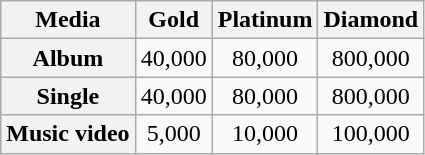<table class="wikitable">
<tr>
<th style="text-align:center;">Media</th>
<th style="text-align:center;">Gold</th>
<th style="text-align:center;">Platinum</th>
<th style="text-align:center;">Diamond</th>
</tr>
<tr>
<th scope="row" style="text-align:center;">Album</th>
<td style="text-align:center;">40,000</td>
<td style="text-align:center;">80,000</td>
<td style="text-align:center;">800,000</td>
</tr>
<tr>
<th scope="row" style="text-align:center;">Single</th>
<td style="text-align:center;">40,000</td>
<td style="text-align:center;">80,000</td>
<td style="text-align:center;">800,000</td>
</tr>
<tr>
<th scope="row" style="text-align:center;">Music video</th>
<td style="text-align:center;">5,000</td>
<td style="text-align:center;">10,000</td>
<td style="text-align:center;">100,000</td>
</tr>
</table>
